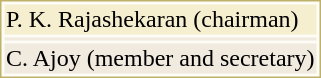<table style="border: 1px solid #BEB168;background-color:#FDFCF6;">
<tr>
<td colspan="2" style="background-color:#F5EFD0;"> P. K. Rajashekaran (chairman)</td>
</tr>
<tr style="background-color:#F0EADF;">
<td></td>
</tr>
<tr style="background-color:#F0EADF;">
<td> C. Ajoy (member and secretary)</td>
</tr>
</table>
